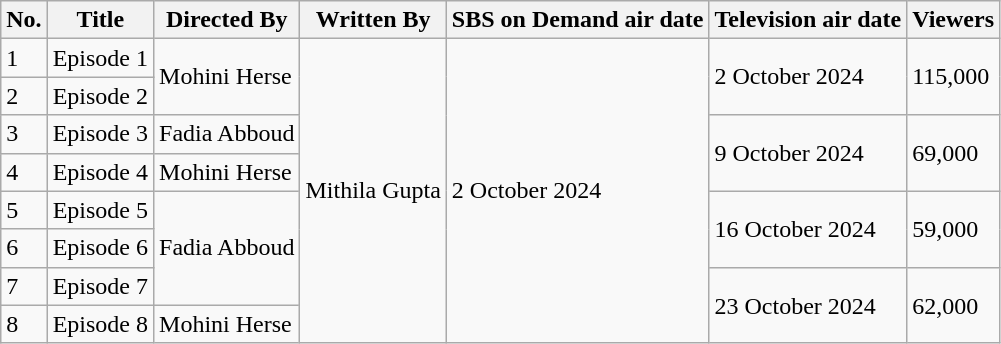<table class="wikitable">
<tr>
<th>No.</th>
<th>Title</th>
<th>Directed By</th>
<th>Written By</th>
<th>SBS on Demand air date</th>
<th>Television air date</th>
<th>Viewers</th>
</tr>
<tr>
<td>1</td>
<td>Episode 1</td>
<td rowspan="2">Mohini Herse</td>
<td rowspan="8">Mithila Gupta</td>
<td rowspan="8">2 October 2024</td>
<td rowspan="2">2 October 2024</td>
<td rowspan="2">115,000</td>
</tr>
<tr>
<td>2</td>
<td>Episode 2</td>
</tr>
<tr>
<td>3</td>
<td>Episode 3</td>
<td>Fadia Abboud</td>
<td rowspan="2">9 October 2024</td>
<td rowspan="2">69,000</td>
</tr>
<tr>
<td>4</td>
<td>Episode 4</td>
<td>Mohini Herse</td>
</tr>
<tr>
<td>5</td>
<td>Episode 5</td>
<td rowspan="3">Fadia Abboud</td>
<td rowspan="2">16 October 2024</td>
<td rowspan="2">59,000</td>
</tr>
<tr>
<td>6</td>
<td>Episode 6</td>
</tr>
<tr>
<td>7</td>
<td>Episode 7</td>
<td rowspan="2">23 October 2024</td>
<td rowspan="2">62,000</td>
</tr>
<tr>
<td>8</td>
<td>Episode 8</td>
<td>Mohini Herse</td>
</tr>
</table>
